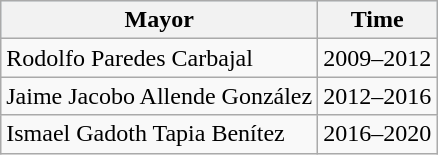<table class="wikitable">
<tr align=center style="background:#d8edff">
<th>Mayor</th>
<th>Time</th>
</tr>
<tr>
<td>Rodolfo Paredes Carbajal</td>
<td>2009–2012</td>
</tr>
<tr>
<td>Jaime Jacobo Allende González</td>
<td>2012–2016</td>
</tr>
<tr>
<td>Ismael Gadoth Tapia Benítez</td>
<td>2016–2020</td>
</tr>
</table>
